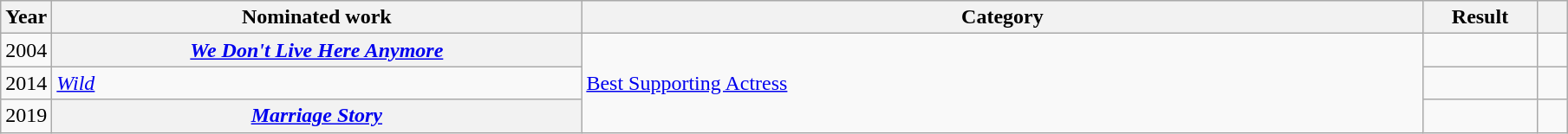<table class="wikitable sortable">
<tr>
<th scope="col" style="width:1em;">Year</th>
<th scope="col" style="width:25em;">Nominated work</th>
<th scope="col" style="width:40em;">Category</th>
<th scope="col" style="width:5em;">Result</th>
<th scope="col" style="width:1em;"class="unsortable"></th>
</tr>
<tr>
<td>2004</td>
<th><em><a href='#'>We Don't Live Here Anymore</a></em></th>
<td rowspan="3"><a href='#'>Best Supporting Actress</a></td>
<td></td>
<td style="text-align:center;"></td>
</tr>
<tr>
<td>2014</td>
<td><em><a href='#'>Wild</a></em></td>
<td></td>
<td style="text-align:center;"></td>
</tr>
<tr>
<td>2019</td>
<th><em><a href='#'>Marriage Story</a></em></th>
<td></td>
<td style="text-align:center;"></td>
</tr>
</table>
